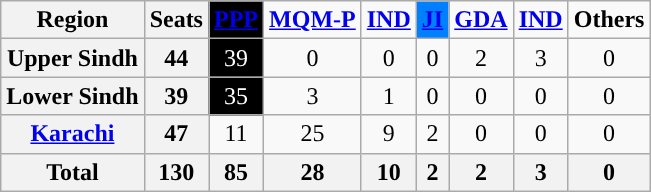<table class="wikitable sortable" style="text-align:center;">
<tr>
<th>Region</th>
<th>Seats</th>
<td style="background:#000000;"><a href='#'><span><strong>PPP</strong></span></a></td>
<td style="background:"><a href='#'><span><strong>MQM-P</strong></span></a></td>
<td style="background:"><a href='#'><span><strong>IND</strong></span></a></td>
<td style="background:#0080ff;"><a href='#'><span><strong>JI</strong></span></a></td>
<td style="background:"><a href='#'><span><strong>GDA</strong></span></a></td>
<td><a href='#'><span><strong>IND</strong></span></a></td>
<td><span><strong>Others</strong></span></td>
</tr>
<tr>
<th>Upper Sindh</th>
<th>44</th>
<td style="background:#000000 ; color:white;">39</td>
<td>0</td>
<td>0</td>
<td>0</td>
<td>2</td>
<td>3</td>
<td>0</td>
</tr>
<tr>
<th>Lower Sindh</th>
<th>39</th>
<td style="background:#000000 ; color:white;">35</td>
<td>3</td>
<td>1</td>
<td>0</td>
<td>0</td>
<td>0</td>
<td>0</td>
</tr>
<tr>
<th><a href='#'>Karachi</a></th>
<th>47</th>
<td>11</td>
<td style="background:">25</td>
<td>9</td>
<td>2</td>
<td>0</td>
<td>0</td>
<td>0</td>
</tr>
<tr>
<th>Total</th>
<th>130</th>
<th>85</th>
<th>28</th>
<th>10</th>
<th>2</th>
<th>2</th>
<th>3</th>
<th>0</th>
</tr>
</table>
